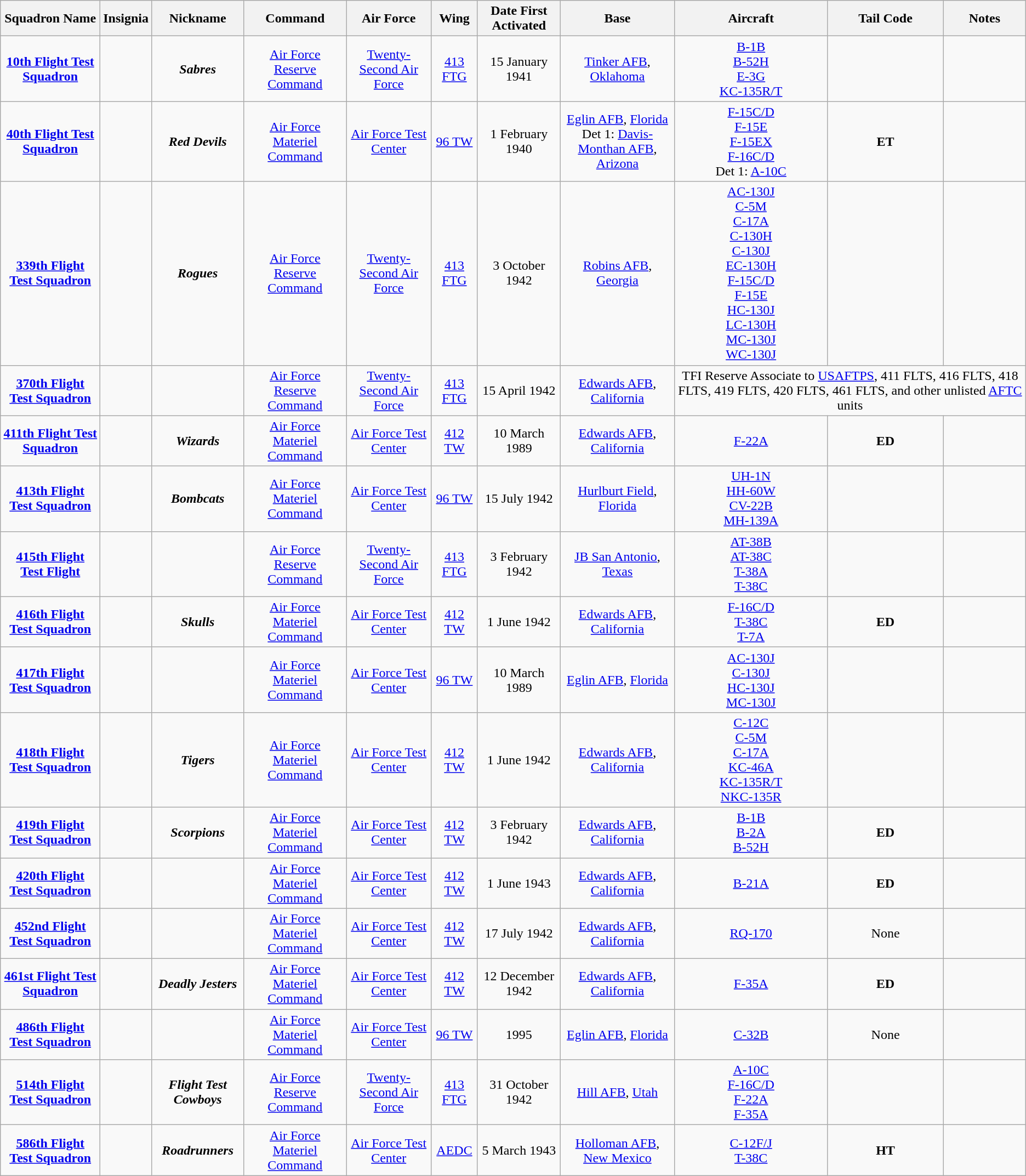<table class="wikitable sortable" style="text-align:center;">
<tr>
<th>Squadron Name</th>
<th>Insignia</th>
<th>Nickname</th>
<th>Command</th>
<th>Air Force</th>
<th>Wing</th>
<th>Date First Activated</th>
<th>Base</th>
<th>Aircraft</th>
<th>Tail Code</th>
<th>Notes</th>
</tr>
<tr>
<td><strong><a href='#'>10th Flight Test Squadron</a></strong></td>
<td></td>
<td><strong><em>Sabres</em></strong></td>
<td><a href='#'>Air Force Reserve Command</a></td>
<td><a href='#'>Twenty-Second Air Force</a></td>
<td><a href='#'>413 FTG</a></td>
<td>15 January 1941</td>
<td><a href='#'>Tinker AFB</a>, <a href='#'>Oklahoma</a></td>
<td><a href='#'>B-1B</a><br><a href='#'>B-52H</a><br><a href='#'>E-3G</a><br><a href='#'>KC-135R/T</a></td>
<td></td>
<td></td>
</tr>
<tr>
<td><strong><a href='#'>40th Flight Test Squadron</a></strong></td>
<td></td>
<td><strong><em>Red Devils</em></strong></td>
<td><a href='#'>Air Force Materiel Command</a></td>
<td><a href='#'>Air Force Test Center</a></td>
<td><a href='#'>96 TW</a></td>
<td>1 February 1940</td>
<td><a href='#'>Eglin AFB</a>, <a href='#'>Florida</a><br>Det 1: <a href='#'>Davis-Monthan AFB</a>, <a href='#'>Arizona</a></td>
<td><a href='#'>F-15C/D</a><br><a href='#'>F-15E</a><br><a href='#'>F-15EX</a><br><a href='#'>F-16C/D</a><br>Det 1: <a href='#'>A-10C</a></td>
<td><strong>ET</strong></td>
<td><strong></strong></td>
</tr>
<tr>
<td><strong><a href='#'>339th Flight Test Squadron</a></strong></td>
<td></td>
<td><strong><em>Rogues</em></strong></td>
<td><a href='#'>Air Force Reserve Command</a></td>
<td><a href='#'>Twenty-Second Air Force</a></td>
<td><a href='#'>413 FTG</a></td>
<td>3 October 1942</td>
<td><a href='#'>Robins AFB</a>, <a href='#'>Georgia</a></td>
<td><a href='#'>AC-130J</a><br><a href='#'>C-5M</a><br><a href='#'>C-17A</a><br><a href='#'>C-130H</a><br><a href='#'>C-130J</a><br><a href='#'>EC-130H</a><br><a href='#'>F-15C/D</a><br><a href='#'>F-15E</a><br><a href='#'>HC-130J</a><br><a href='#'>LC-130H</a><br><a href='#'>MC-130J</a><br><a href='#'>WC-130J</a></td>
<td></td>
<td></td>
</tr>
<tr>
<td><strong><a href='#'>370th Flight Test Squadron</a></strong></td>
<td></td>
<td></td>
<td><a href='#'>Air Force Reserve Command</a></td>
<td><a href='#'>Twenty-Second Air Force</a></td>
<td><a href='#'>413 FTG</a></td>
<td>15 April 1942</td>
<td><a href='#'>Edwards AFB</a>, <a href='#'>California</a></td>
<td colspan="3">TFI Reserve Associate to <a href='#'>USAFTPS</a>, 411 FLTS, 416 FLTS, 418 FLTS, 419 FLTS, 420 FLTS, 461 FLTS, and other unlisted <a href='#'>AFTC</a> units<strong></strong></td>
</tr>
<tr>
<td><strong><a href='#'>411th Flight Test Squadron</a></strong></td>
<td></td>
<td><strong><em>Wizards</em></strong></td>
<td><a href='#'>Air Force Materiel Command</a></td>
<td><a href='#'>Air Force Test Center</a></td>
<td><a href='#'>412 TW</a></td>
<td>10 March 1989</td>
<td><a href='#'>Edwards AFB</a>, <a href='#'>California</a></td>
<td><a href='#'>F-22A</a></td>
<td><strong>ED</strong></td>
<td><strong></strong></td>
</tr>
<tr>
<td><strong><a href='#'>413th Flight Test Squadron</a></strong></td>
<td></td>
<td><strong><em>Bombcats</em></strong></td>
<td><a href='#'>Air Force Materiel Command</a></td>
<td><a href='#'>Air Force Test Center</a></td>
<td><a href='#'>96 TW</a></td>
<td>15 July 1942</td>
<td><a href='#'>Hurlburt Field</a>, <a href='#'>Florida</a></td>
<td><a href='#'>UH-1N</a><br><a href='#'>HH-60W</a><br><a href='#'>CV-22B</a><br><a href='#'>MH-139A</a></td>
<td></td>
<td><strong></strong></td>
</tr>
<tr>
<td><strong><a href='#'>415th Flight Test Flight</a></strong></td>
<td></td>
<td></td>
<td><a href='#'>Air Force Reserve Command</a></td>
<td><a href='#'>Twenty-Second Air Force</a></td>
<td><a href='#'>413 FTG</a></td>
<td>3 February 1942</td>
<td><a href='#'>JB San Antonio</a>, <a href='#'>Texas</a></td>
<td><a href='#'>AT-38B</a><br><a href='#'>AT-38C</a><br><a href='#'>T-38A</a><br><a href='#'>T-38C</a></td>
<td></td>
<td></td>
</tr>
<tr>
<td><strong><a href='#'>416th Flight Test Squadron</a></strong></td>
<td></td>
<td><strong><em>Skulls</em></strong></td>
<td><a href='#'>Air Force Materiel Command</a></td>
<td><a href='#'>Air Force Test Center</a></td>
<td><a href='#'>412 TW</a></td>
<td>1 June 1942</td>
<td><a href='#'>Edwards AFB</a>, <a href='#'>California</a></td>
<td><a href='#'>F-16C/D</a><br><a href='#'>T-38C</a><br><a href='#'>T-7A</a></td>
<td><strong>ED</strong></td>
<td></td>
</tr>
<tr>
<td><strong><a href='#'>417th Flight Test Squadron</a></strong></td>
<td></td>
<td></td>
<td><a href='#'>Air Force Materiel Command</a></td>
<td><a href='#'>Air Force Test Center</a></td>
<td><a href='#'>96 TW</a></td>
<td>10 March 1989</td>
<td><a href='#'>Eglin AFB</a>, <a href='#'>Florida</a></td>
<td><a href='#'>AC-130J</a><br><a href='#'>C-130J</a><br><a href='#'>HC-130J</a><br><a href='#'>MC-130J</a></td>
<td></td>
<td><strong></strong></td>
</tr>
<tr>
<td><strong><a href='#'>418th Flight Test Squadron</a></strong></td>
<td></td>
<td><strong><em>Tigers</em></strong></td>
<td><a href='#'>Air Force Materiel Command</a></td>
<td><a href='#'>Air Force Test Center</a></td>
<td><a href='#'>412 TW</a></td>
<td>1 June 1942</td>
<td><a href='#'>Edwards AFB</a>, <a href='#'>California</a></td>
<td><a href='#'>C-12C</a><br><a href='#'>C-5M</a><br><a href='#'>C-17A</a><br><a href='#'>KC-46A</a><br><a href='#'>KC-135R/T</a><br><a href='#'>NKC-135R</a></td>
<td></td>
<td></td>
</tr>
<tr>
<td><strong><a href='#'>419th Flight Test Squadron</a></strong></td>
<td></td>
<td><strong><em>Scorpions</em></strong></td>
<td><a href='#'>Air Force Materiel Command</a></td>
<td><a href='#'>Air Force Test Center</a></td>
<td><a href='#'>412 TW</a></td>
<td>3 February 1942</td>
<td><a href='#'>Edwards AFB</a>, <a href='#'>California</a></td>
<td><a href='#'>B-1B</a><br><a href='#'>B-2A</a><br><a href='#'>B-52H</a></td>
<td><strong>ED</strong></td>
<td><strong></strong></td>
</tr>
<tr>
<td><strong><a href='#'>420th Flight Test Squadron</a></strong></td>
<td></td>
<td></td>
<td><a href='#'>Air Force Materiel Command</a></td>
<td><a href='#'>Air Force Test Center</a></td>
<td><a href='#'>412 TW</a></td>
<td>1 June 1943</td>
<td><a href='#'>Edwards AFB</a>, <a href='#'>California</a></td>
<td><a href='#'>B-21A</a></td>
<td><strong>ED</strong></td>
<td><strong></strong></td>
</tr>
<tr>
<td><strong><a href='#'>452nd Flight Test Squadron</a></strong></td>
<td></td>
<td></td>
<td><a href='#'>Air Force Materiel Command</a></td>
<td><a href='#'>Air Force Test Center</a></td>
<td><a href='#'>412 TW</a></td>
<td>17 July 1942</td>
<td><a href='#'>Edwards AFB</a>, <a href='#'>California</a></td>
<td><a href='#'>RQ-170</a></td>
<td>None</td>
<td><strong></strong></td>
</tr>
<tr>
<td><strong><a href='#'>461st Flight Test Squadron</a></strong></td>
<td></td>
<td><strong><em>Deadly Jesters</em></strong></td>
<td><a href='#'>Air Force Materiel Command</a></td>
<td><a href='#'>Air Force Test Center</a></td>
<td><a href='#'>412 TW</a></td>
<td>12 December 1942</td>
<td><a href='#'>Edwards AFB</a>, <a href='#'>California</a></td>
<td><a href='#'>F-35A</a></td>
<td><strong>ED</strong></td>
<td></td>
</tr>
<tr>
<td><strong><a href='#'>486th Flight Test Squadron</a></strong></td>
<td></td>
<td></td>
<td><a href='#'>Air Force Materiel Command</a></td>
<td><a href='#'>Air Force Test Center</a></td>
<td><a href='#'>96 TW</a></td>
<td>1995</td>
<td><a href='#'>Eglin AFB</a>, <a href='#'>Florida</a></td>
<td><a href='#'>C-32B</a></td>
<td>None</td>
<td></td>
</tr>
<tr>
<td><strong><a href='#'>514th Flight Test Squadron</a></strong></td>
<td></td>
<td><strong><em>Flight Test Cowboys</em></strong></td>
<td><a href='#'>Air Force Reserve Command</a></td>
<td><a href='#'>Twenty-Second Air Force</a></td>
<td><a href='#'>413 FTG</a></td>
<td>31 October 1942</td>
<td><a href='#'>Hill AFB</a>, <a href='#'>Utah</a></td>
<td><a href='#'>A-10C</a><br><a href='#'>F-16C/D</a><br><a href='#'>F-22A</a><br><a href='#'>F-35A</a></td>
<td></td>
<td></td>
</tr>
<tr>
<td><strong><a href='#'>586th Flight Test Squadron</a></strong></td>
<td></td>
<td><strong><em>Roadrunners</em></strong></td>
<td><a href='#'>Air Force Materiel Command</a></td>
<td><a href='#'>Air Force Test Center</a></td>
<td><a href='#'>AEDC</a></td>
<td>5 March 1943</td>
<td><a href='#'>Holloman AFB</a>, <a href='#'>New Mexico</a></td>
<td><a href='#'>C-12F/J</a><br><a href='#'>T-38C</a></td>
<td><strong>HT</strong></td>
<td></td>
</tr>
</table>
